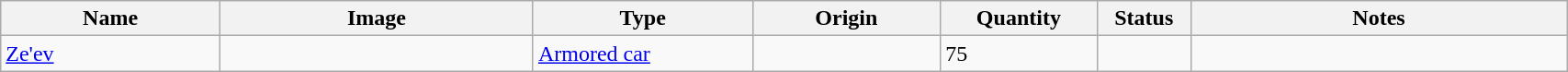<table class="wikitable" style="width:90%;">
<tr>
<th width=14%>Name</th>
<th width=20%>Image</th>
<th width=14%>Type</th>
<th width=12%>Origin</th>
<th width=10%>Quantity</th>
<th width=06%>Status</th>
<th width=24%>Notes</th>
</tr>
<tr>
<td><a href='#'>Ze'ev</a></td>
<td></td>
<td><a href='#'>Armored car</a></td>
<td><br></td>
<td>75</td>
<td></td>
<td></td>
</tr>
</table>
